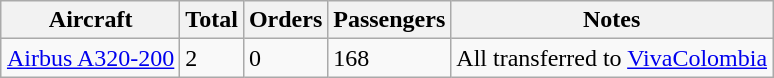<table class="wikitable" style="margin:auto;">
<tr>
<th>Aircraft</th>
<th>Total</th>
<th>Orders</th>
<th>Passengers</th>
<th>Notes</th>
</tr>
<tr>
<td><a href='#'>Airbus A320-200</a></td>
<td>2</td>
<td>0</td>
<td>168</td>
<td>All transferred to <a href='#'>VivaColombia</a></td>
</tr>
</table>
